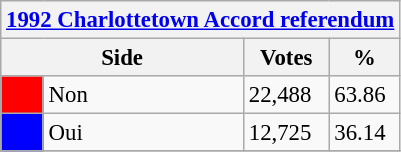<table class="wikitable" style="font-size: 95%; clear:both">
<tr style="background-color:#E9E9E9">
<th colspan=4><a href='#'>1992 Charlottetown Accord referendum</a></th>
</tr>
<tr style="background-color:#E9E9E9">
<th colspan=2 style="width: 130px">Side</th>
<th style="width: 50px">Votes</th>
<th style="width: 40px">%</th>
</tr>
<tr>
<td bgcolor="red"></td>
<td>Non</td>
<td>22,488</td>
<td>63.86</td>
</tr>
<tr>
<td bgcolor="blue"></td>
<td>Oui</td>
<td>12,725</td>
<td>36.14</td>
</tr>
<tr>
</tr>
</table>
